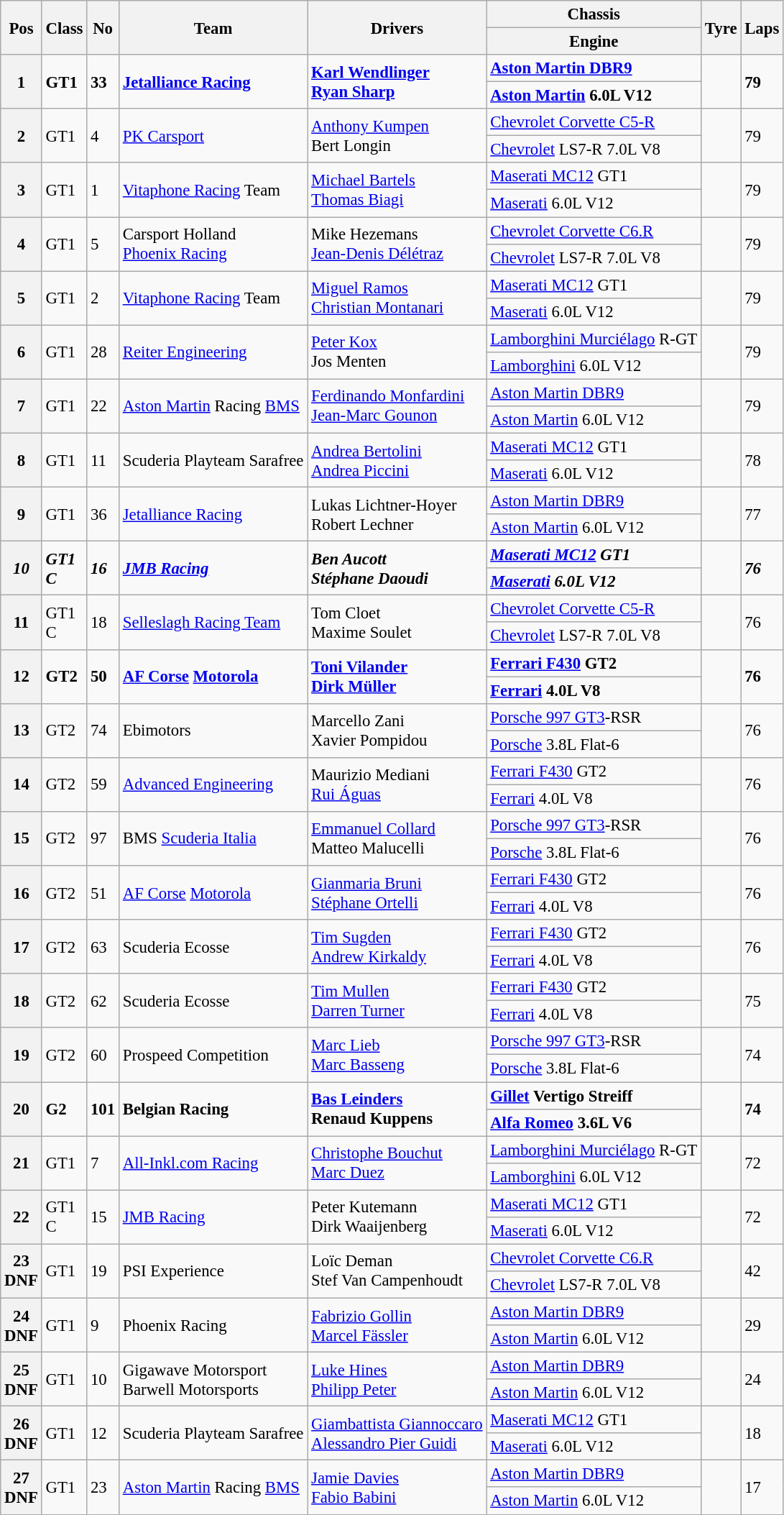<table class="wikitable" style="font-size: 95%;">
<tr>
<th rowspan=2>Pos</th>
<th rowspan=2>Class</th>
<th rowspan=2>No</th>
<th rowspan=2>Team</th>
<th rowspan=2>Drivers</th>
<th>Chassis</th>
<th rowspan=2>Tyre</th>
<th rowspan=2>Laps</th>
</tr>
<tr>
<th>Engine</th>
</tr>
<tr style="font-weight:bold">
<th rowspan=2>1</th>
<td rowspan=2>GT1</td>
<td rowspan=2>33</td>
<td rowspan=2> <a href='#'>Jetalliance Racing</a></td>
<td rowspan=2> <a href='#'>Karl Wendlinger</a><br> <a href='#'>Ryan Sharp</a></td>
<td><a href='#'>Aston Martin DBR9</a></td>
<td rowspan=2></td>
<td rowspan=2>79</td>
</tr>
<tr style="font-weight:bold">
<td><a href='#'>Aston Martin</a> 6.0L V12</td>
</tr>
<tr>
<th rowspan=2>2</th>
<td rowspan=2>GT1</td>
<td rowspan=2>4</td>
<td rowspan=2> <a href='#'>PK Carsport</a></td>
<td rowspan=2> <a href='#'>Anthony Kumpen</a><br> Bert Longin</td>
<td><a href='#'>Chevrolet Corvette C5-R</a></td>
<td rowspan=2></td>
<td rowspan=2>79</td>
</tr>
<tr>
<td><a href='#'>Chevrolet</a> LS7-R 7.0L V8</td>
</tr>
<tr>
<th rowspan=2>3</th>
<td rowspan=2>GT1</td>
<td rowspan=2>1</td>
<td rowspan=2> <a href='#'>Vitaphone Racing</a> Team</td>
<td rowspan=2> <a href='#'>Michael Bartels</a><br> <a href='#'>Thomas Biagi</a></td>
<td><a href='#'>Maserati MC12</a> GT1</td>
<td rowspan=2></td>
<td rowspan=2>79</td>
</tr>
<tr>
<td><a href='#'>Maserati</a> 6.0L V12</td>
</tr>
<tr>
<th rowspan=2>4</th>
<td rowspan=2>GT1</td>
<td rowspan=2>5</td>
<td rowspan=2> Carsport Holland<br> <a href='#'>Phoenix Racing</a></td>
<td rowspan=2> Mike Hezemans<br> <a href='#'>Jean-Denis Délétraz</a></td>
<td><a href='#'>Chevrolet Corvette C6.R</a></td>
<td rowspan=2></td>
<td rowspan=2>79</td>
</tr>
<tr>
<td><a href='#'>Chevrolet</a> LS7-R 7.0L V8</td>
</tr>
<tr>
<th rowspan=2>5</th>
<td rowspan=2>GT1</td>
<td rowspan=2>2</td>
<td rowspan=2> <a href='#'>Vitaphone Racing</a> Team</td>
<td rowspan=2> <a href='#'>Miguel Ramos</a><br> <a href='#'>Christian Montanari</a></td>
<td><a href='#'>Maserati MC12</a> GT1</td>
<td rowspan=2></td>
<td rowspan=2>79</td>
</tr>
<tr>
<td><a href='#'>Maserati</a> 6.0L V12</td>
</tr>
<tr>
<th rowspan=2>6</th>
<td rowspan=2>GT1</td>
<td rowspan=2>28</td>
<td rowspan=2> <a href='#'>Reiter Engineering</a></td>
<td rowspan=2> <a href='#'>Peter Kox</a><br> Jos Menten</td>
<td><a href='#'>Lamborghini Murciélago</a> R-GT</td>
<td rowspan=2></td>
<td rowspan=2>79</td>
</tr>
<tr>
<td><a href='#'>Lamborghini</a> 6.0L V12</td>
</tr>
<tr>
<th rowspan=2>7</th>
<td rowspan=2>GT1</td>
<td rowspan=2>22</td>
<td rowspan=2> <a href='#'>Aston Martin</a> Racing <a href='#'>BMS</a></td>
<td rowspan=2> <a href='#'>Ferdinando Monfardini</a><br> <a href='#'>Jean-Marc Gounon</a></td>
<td><a href='#'>Aston Martin DBR9</a></td>
<td rowspan=2></td>
<td rowspan=2>79</td>
</tr>
<tr>
<td><a href='#'>Aston Martin</a> 6.0L V12</td>
</tr>
<tr>
<th rowspan=2>8</th>
<td rowspan=2>GT1</td>
<td rowspan=2>11</td>
<td rowspan=2> Scuderia Playteam Sarafree</td>
<td rowspan=2> <a href='#'>Andrea Bertolini</a><br> <a href='#'>Andrea Piccini</a></td>
<td><a href='#'>Maserati MC12</a> GT1</td>
<td rowspan=2></td>
<td rowspan=2>78</td>
</tr>
<tr>
<td><a href='#'>Maserati</a> 6.0L V12</td>
</tr>
<tr>
<th rowspan=2>9</th>
<td rowspan=2>GT1</td>
<td rowspan=2>36</td>
<td rowspan=2> <a href='#'>Jetalliance Racing</a></td>
<td rowspan=2> Lukas Lichtner-Hoyer<br> Robert Lechner</td>
<td><a href='#'>Aston Martin DBR9</a></td>
<td rowspan=2></td>
<td rowspan=2>77</td>
</tr>
<tr>
<td><a href='#'>Aston Martin</a> 6.0L V12</td>
</tr>
<tr style="font-weight:bold">
<th rowspan=2><em>10</em></th>
<td rowspan=2><em>GT1<br>C</em></td>
<td rowspan=2><em>16</em></td>
<td rowspan=2><em> <a href='#'>JMB Racing</a></em></td>
<td rowspan=2><em> Ben Aucott<br> Stéphane Daoudi</em></td>
<td><em><a href='#'>Maserati MC12</a> GT1</em></td>
<td rowspan=2></td>
<td rowspan=2><em>76</em></td>
</tr>
<tr style="font-weight:bold">
<td><em><a href='#'>Maserati</a> 6.0L V12</em></td>
</tr>
<tr>
<th rowspan=2>11</th>
<td rowspan=2>GT1<br>C</td>
<td rowspan=2>18</td>
<td rowspan=2> <a href='#'>Selleslagh Racing Team</a></td>
<td rowspan=2> Tom Cloet<br> Maxime Soulet</td>
<td><a href='#'>Chevrolet Corvette C5-R</a></td>
<td rowspan=2></td>
<td rowspan=2>76</td>
</tr>
<tr>
<td><a href='#'>Chevrolet</a> LS7-R 7.0L V8</td>
</tr>
<tr style="font-weight:bold">
<th rowspan=2>12</th>
<td rowspan=2>GT2</td>
<td rowspan=2>50</td>
<td rowspan=2> <a href='#'>AF Corse</a> <a href='#'>Motorola</a></td>
<td rowspan=2> <a href='#'>Toni Vilander</a><br> <a href='#'>Dirk Müller</a></td>
<td><a href='#'>Ferrari F430</a> GT2</td>
<td rowspan=2></td>
<td rowspan=2>76</td>
</tr>
<tr style="font-weight:bold">
<td><a href='#'>Ferrari</a> 4.0L V8</td>
</tr>
<tr>
<th rowspan=2>13</th>
<td rowspan=2>GT2</td>
<td rowspan=2>74</td>
<td rowspan=2> Ebimotors</td>
<td rowspan=2> Marcello Zani<br> Xavier Pompidou</td>
<td><a href='#'>Porsche 997 GT3</a>-RSR</td>
<td rowspan=2></td>
<td rowspan=2>76</td>
</tr>
<tr>
<td><a href='#'>Porsche</a> 3.8L Flat-6</td>
</tr>
<tr>
<th rowspan=2>14</th>
<td rowspan=2>GT2</td>
<td rowspan=2>59</td>
<td rowspan=2> <a href='#'>Advanced Engineering</a></td>
<td rowspan=2> Maurizio Mediani<br> <a href='#'>Rui Águas</a></td>
<td><a href='#'>Ferrari F430</a> GT2</td>
<td rowspan=2></td>
<td rowspan=2>76</td>
</tr>
<tr>
<td><a href='#'>Ferrari</a> 4.0L V8</td>
</tr>
<tr>
<th rowspan=2>15</th>
<td rowspan=2>GT2</td>
<td rowspan=2>97</td>
<td rowspan=2> BMS <a href='#'>Scuderia Italia</a></td>
<td rowspan=2> <a href='#'>Emmanuel Collard</a><br> Matteo Malucelli</td>
<td><a href='#'>Porsche 997 GT3</a>-RSR</td>
<td rowspan=2></td>
<td rowspan=2>76</td>
</tr>
<tr>
<td><a href='#'>Porsche</a> 3.8L Flat-6</td>
</tr>
<tr>
<th rowspan=2>16</th>
<td rowspan=2>GT2</td>
<td rowspan=2>51</td>
<td rowspan=2> <a href='#'>AF Corse</a> <a href='#'>Motorola</a></td>
<td rowspan=2> <a href='#'>Gianmaria Bruni</a><br> <a href='#'>Stéphane Ortelli</a></td>
<td><a href='#'>Ferrari F430</a> GT2</td>
<td rowspan=2></td>
<td rowspan=2>76</td>
</tr>
<tr>
<td><a href='#'>Ferrari</a> 4.0L V8</td>
</tr>
<tr>
<th rowspan=2>17</th>
<td rowspan=2>GT2</td>
<td rowspan=2>63</td>
<td rowspan=2> Scuderia Ecosse</td>
<td rowspan=2> <a href='#'>Tim Sugden</a><br> <a href='#'>Andrew Kirkaldy</a></td>
<td><a href='#'>Ferrari F430</a> GT2</td>
<td rowspan=2></td>
<td rowspan=2>76</td>
</tr>
<tr>
<td><a href='#'>Ferrari</a> 4.0L V8</td>
</tr>
<tr>
<th rowspan=2>18</th>
<td rowspan=2>GT2</td>
<td rowspan=2>62</td>
<td rowspan=2> Scuderia Ecosse</td>
<td rowspan=2> <a href='#'>Tim Mullen</a><br> <a href='#'>Darren Turner</a></td>
<td><a href='#'>Ferrari F430</a> GT2</td>
<td rowspan=2></td>
<td rowspan=2>75</td>
</tr>
<tr>
<td><a href='#'>Ferrari</a> 4.0L V8</td>
</tr>
<tr>
<th rowspan=2>19</th>
<td rowspan=2>GT2</td>
<td rowspan=2>60</td>
<td rowspan=2> Prospeed Competition</td>
<td rowspan=2> <a href='#'>Marc Lieb</a><br> <a href='#'>Marc Basseng</a></td>
<td><a href='#'>Porsche 997 GT3</a>-RSR</td>
<td rowspan=2></td>
<td rowspan=2>74</td>
</tr>
<tr>
<td><a href='#'>Porsche</a> 3.8L Flat-6</td>
</tr>
<tr style="font-weight:bold">
<th rowspan=2>20</th>
<td rowspan=2>G2</td>
<td rowspan=2>101</td>
<td rowspan=2> Belgian Racing</td>
<td rowspan=2> <a href='#'>Bas Leinders</a><br> Renaud Kuppens</td>
<td><a href='#'>Gillet</a> Vertigo Streiff</td>
<td rowspan=2></td>
<td rowspan=2>74</td>
</tr>
<tr style="font-weight:bold">
<td><a href='#'>Alfa Romeo</a> 3.6L V6</td>
</tr>
<tr>
<th rowspan=2>21</th>
<td rowspan=2>GT1</td>
<td rowspan=2>7</td>
<td rowspan=2> <a href='#'>All-Inkl.com Racing</a></td>
<td rowspan=2> <a href='#'>Christophe Bouchut</a><br> <a href='#'>Marc Duez</a></td>
<td><a href='#'>Lamborghini Murciélago</a> R-GT</td>
<td rowspan=2></td>
<td rowspan=2>72</td>
</tr>
<tr>
<td><a href='#'>Lamborghini</a> 6.0L V12</td>
</tr>
<tr>
<th rowspan=2>22</th>
<td rowspan=2>GT1<br>C</td>
<td rowspan=2>15</td>
<td rowspan=2> <a href='#'>JMB Racing</a></td>
<td rowspan=2> Peter Kutemann<br> Dirk Waaijenberg</td>
<td><a href='#'>Maserati MC12</a> GT1</td>
<td rowspan=2></td>
<td rowspan=2>72</td>
</tr>
<tr>
<td><a href='#'>Maserati</a> 6.0L V12</td>
</tr>
<tr>
<th rowspan=2>23<br>DNF</th>
<td rowspan=2>GT1</td>
<td rowspan=2>19</td>
<td rowspan=2> PSI Experience</td>
<td rowspan=2> Loïc Deman<br> Stef Van Campenhoudt</td>
<td><a href='#'>Chevrolet Corvette C6.R</a></td>
<td rowspan=2></td>
<td rowspan=2>42</td>
</tr>
<tr>
<td><a href='#'>Chevrolet</a> LS7-R 7.0L V8</td>
</tr>
<tr>
<th rowspan=2>24<br>DNF</th>
<td rowspan=2>GT1</td>
<td rowspan=2>9</td>
<td rowspan=2> Phoenix Racing</td>
<td rowspan=2> <a href='#'>Fabrizio Gollin</a><br> <a href='#'>Marcel Fässler</a></td>
<td><a href='#'>Aston Martin DBR9</a></td>
<td rowspan=2></td>
<td rowspan=2>29</td>
</tr>
<tr>
<td><a href='#'>Aston Martin</a> 6.0L V12</td>
</tr>
<tr>
<th rowspan=2>25<br>DNF</th>
<td rowspan=2>GT1</td>
<td rowspan=2>10</td>
<td rowspan=2> Gigawave Motorsport<br> Barwell Motorsports</td>
<td rowspan=2> <a href='#'>Luke Hines</a><br> <a href='#'>Philipp Peter</a></td>
<td><a href='#'>Aston Martin DBR9</a></td>
<td rowspan=2></td>
<td rowspan=2>24</td>
</tr>
<tr>
<td><a href='#'>Aston Martin</a> 6.0L V12</td>
</tr>
<tr>
<th rowspan=2>26<br>DNF</th>
<td rowspan=2>GT1</td>
<td rowspan=2>12</td>
<td rowspan=2> Scuderia Playteam Sarafree</td>
<td rowspan=2> <a href='#'>Giambattista Giannoccaro</a><br> <a href='#'>Alessandro Pier Guidi</a></td>
<td><a href='#'>Maserati MC12</a> GT1</td>
<td rowspan=2></td>
<td rowspan=2>18</td>
</tr>
<tr>
<td><a href='#'>Maserati</a> 6.0L V12</td>
</tr>
<tr>
<th rowspan=2>27<br>DNF</th>
<td rowspan=2>GT1</td>
<td rowspan=2>23</td>
<td rowspan=2> <a href='#'>Aston Martin</a> Racing <a href='#'>BMS</a></td>
<td rowspan=2> <a href='#'>Jamie Davies</a><br> <a href='#'>Fabio Babini</a></td>
<td><a href='#'>Aston Martin DBR9</a></td>
<td rowspan=2></td>
<td rowspan=2>17</td>
</tr>
<tr>
<td><a href='#'>Aston Martin</a> 6.0L V12</td>
</tr>
</table>
